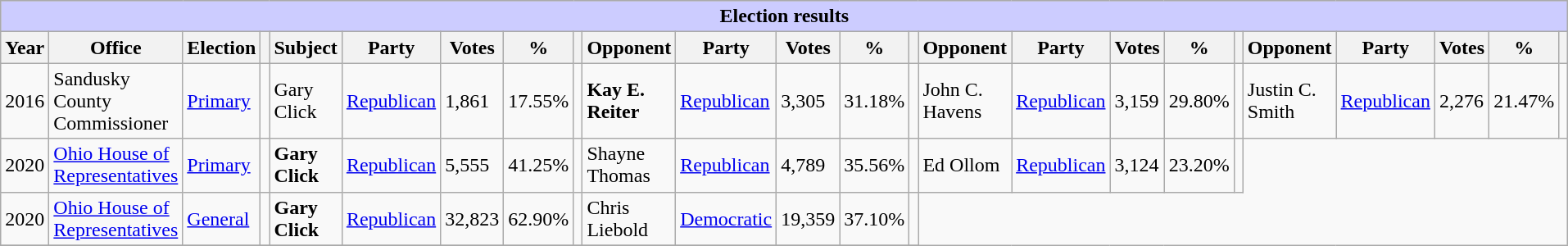<table class="wikitable collapsible">
<tr bgcolor=#cccccc>
<th colspan=24 style="background: #ccccff;">Election results</th>
</tr>
<tr>
<th><strong>Year</strong></th>
<th><strong>Office</strong></th>
<th><strong>Election</strong></th>
<th></th>
<th><strong>Subject</strong></th>
<th><strong>Party</strong></th>
<th><strong>Votes</strong></th>
<th><strong>%</strong></th>
<th></th>
<th><strong>Opponent</strong></th>
<th><strong>Party</strong></th>
<th><strong>Votes</strong></th>
<th><strong>%</strong></th>
<th></th>
<th><strong>Opponent</strong></th>
<th><strong>Party</strong></th>
<th><strong>Votes</strong></th>
<th><strong>%</strong></th>
<th></th>
<th><strong>Opponent</strong></th>
<th><strong>Party</strong></th>
<th><strong>Votes</strong></th>
<th><strong>%</strong></th>
<th></th>
</tr>
<tr>
<td>2016</td>
<td>Sandusky County Commissioner</td>
<td><a href='#'>Primary</a></td>
<td></td>
<td>Gary Click</td>
<td><a href='#'>Republican</a></td>
<td>1,861</td>
<td>17.55%</td>
<td></td>
<td><strong>Kay E. Reiter</strong></td>
<td><a href='#'>Republican</a></td>
<td>3,305</td>
<td>31.18%</td>
<td></td>
<td>John C. Havens</td>
<td><a href='#'>Republican</a></td>
<td>3,159</td>
<td>29.80%</td>
<td></td>
<td>Justin C. Smith</td>
<td><a href='#'>Republican</a></td>
<td>2,276</td>
<td>21.47%</td>
<td></td>
</tr>
<tr>
<td>2020</td>
<td><a href='#'>Ohio House of Representatives</a></td>
<td><a href='#'>Primary</a></td>
<td></td>
<td><strong>Gary Click</strong></td>
<td><a href='#'>Republican</a></td>
<td>5,555</td>
<td>41.25%</td>
<td></td>
<td>Shayne Thomas</td>
<td><a href='#'>Republican</a></td>
<td>4,789</td>
<td>35.56%</td>
<td></td>
<td>Ed Ollom</td>
<td><a href='#'>Republican</a></td>
<td>3,124</td>
<td>23.20%</td>
<td></td>
</tr>
<tr>
<td>2020</td>
<td><a href='#'>Ohio House of Representatives</a></td>
<td><a href='#'>General</a></td>
<td></td>
<td><strong>Gary Click</strong></td>
<td><a href='#'>Republican</a></td>
<td>32,823</td>
<td>62.90%</td>
<td></td>
<td>Chris Liebold</td>
<td><a href='#'>Democratic</a></td>
<td>19,359</td>
<td>37.10%</td>
<td></td>
</tr>
<tr>
</tr>
</table>
